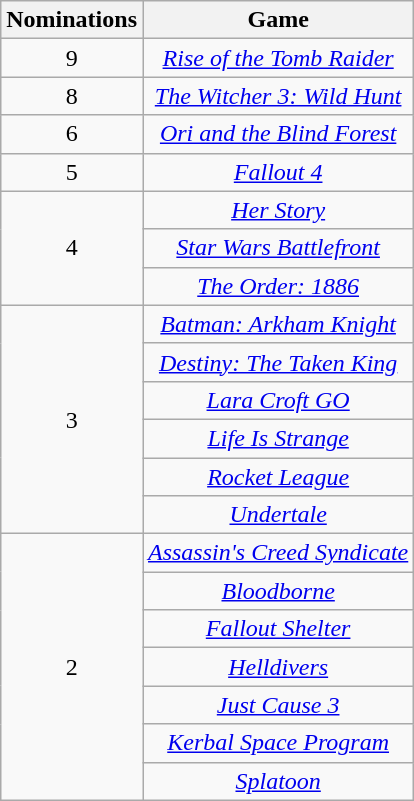<table class="wikitable floatleft" rowspan="2" style="text-align:center;" background: #f6e39c;>
<tr>
<th scope="col">Nominations</th>
<th scope="col">Game</th>
</tr>
<tr>
<td>9</td>
<td><em><a href='#'>Rise of the Tomb Raider</a></em></td>
</tr>
<tr>
<td>8</td>
<td><em><a href='#'>The Witcher 3: Wild Hunt</a></em></td>
</tr>
<tr>
<td>6</td>
<td><em><a href='#'>Ori and the Blind Forest</a></em></td>
</tr>
<tr>
<td>5</td>
<td><em><a href='#'>Fallout 4</a></em></td>
</tr>
<tr>
<td rowspan=3>4</td>
<td><em><a href='#'>Her Story</a></em></td>
</tr>
<tr>
<td><em><a href='#'>Star Wars Battlefront</a></em></td>
</tr>
<tr>
<td><em><a href='#'>The Order: 1886</a></em></td>
</tr>
<tr>
<td rowspan=6>3</td>
<td><em><a href='#'>Batman: Arkham Knight</a></em></td>
</tr>
<tr>
<td><em><a href='#'>Destiny: The Taken King</a></em></td>
</tr>
<tr>
<td><em><a href='#'>Lara Croft GO</a></em></td>
</tr>
<tr>
<td><em><a href='#'>Life Is Strange</a></em></td>
</tr>
<tr>
<td><em><a href='#'>Rocket League</a></em></td>
</tr>
<tr>
<td><em><a href='#'>Undertale</a></em></td>
</tr>
<tr>
<td rowspan=7>2</td>
<td><em><a href='#'>Assassin's Creed Syndicate</a></em></td>
</tr>
<tr>
<td><em><a href='#'>Bloodborne</a></em></td>
</tr>
<tr>
<td><em><a href='#'>Fallout Shelter</a></em></td>
</tr>
<tr>
<td><em><a href='#'>Helldivers</a></em></td>
</tr>
<tr>
<td><em><a href='#'>Just Cause 3</a></em></td>
</tr>
<tr>
<td><em><a href='#'>Kerbal Space Program</a></em></td>
</tr>
<tr>
<td><em><a href='#'>Splatoon</a></em></td>
</tr>
</table>
